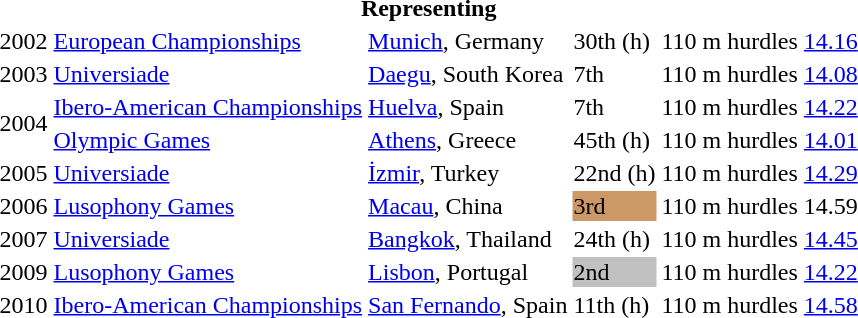<table>
<tr>
<th colspan="6">Representing </th>
</tr>
<tr>
<td>2002</td>
<td><a href='#'>European Championships</a></td>
<td><a href='#'>Munich</a>, Germany</td>
<td>30th (h)</td>
<td>110 m hurdles</td>
<td><a href='#'>14.16</a></td>
</tr>
<tr>
<td>2003</td>
<td><a href='#'>Universiade</a></td>
<td><a href='#'>Daegu</a>, South Korea</td>
<td>7th</td>
<td>110 m hurdles</td>
<td><a href='#'>14.08</a></td>
</tr>
<tr>
<td rowspan=2>2004</td>
<td><a href='#'>Ibero-American Championships</a></td>
<td><a href='#'>Huelva</a>, Spain</td>
<td>7th</td>
<td>110 m hurdles</td>
<td><a href='#'>14.22</a></td>
</tr>
<tr>
<td><a href='#'>Olympic Games</a></td>
<td><a href='#'>Athens</a>, Greece</td>
<td>45th (h)</td>
<td>110 m hurdles</td>
<td><a href='#'>14.01</a></td>
</tr>
<tr>
<td>2005</td>
<td><a href='#'>Universiade</a></td>
<td><a href='#'>İzmir</a>, Turkey</td>
<td>22nd (h)</td>
<td>110 m hurdles</td>
<td><a href='#'>14.29</a></td>
</tr>
<tr>
<td>2006</td>
<td><a href='#'>Lusophony Games</a></td>
<td><a href='#'>Macau</a>, China</td>
<td bgcolor=cc9966>3rd</td>
<td>110 m hurdles</td>
<td>14.59</td>
</tr>
<tr>
<td>2007</td>
<td><a href='#'>Universiade</a></td>
<td><a href='#'>Bangkok</a>, Thailand</td>
<td>24th (h)</td>
<td>110 m hurdles</td>
<td><a href='#'>14.45</a></td>
</tr>
<tr>
<td>2009</td>
<td><a href='#'>Lusophony Games</a></td>
<td><a href='#'>Lisbon</a>, Portugal</td>
<td bgcolor=silver>2nd</td>
<td>110 m hurdles</td>
<td><a href='#'>14.22</a></td>
</tr>
<tr>
<td>2010</td>
<td><a href='#'>Ibero-American Championships</a></td>
<td><a href='#'>San Fernando</a>, Spain</td>
<td>11th (h)</td>
<td>110 m hurdles</td>
<td><a href='#'>14.58</a></td>
</tr>
</table>
